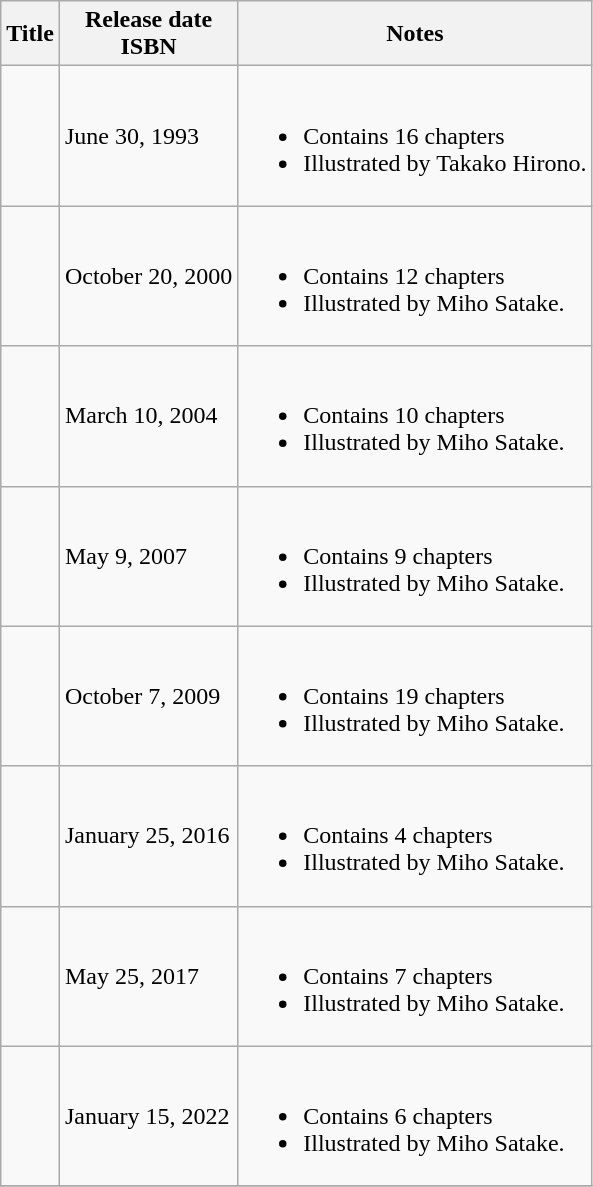<table class="wikitable">
<tr>
<th><strong>Title</strong></th>
<th><strong>Release date</strong><br><strong>ISBN</strong></th>
<th><strong>Notes</strong></th>
</tr>
<tr>
<td></td>
<td>June 30, 1993 <br></td>
<td><br><ul><li>Contains 16 chapters</li><li>Illustrated by Takako Hirono.</li></ul></td>
</tr>
<tr>
<td></td>
<td>October 20, 2000 <br></td>
<td><br><ul><li>Contains 12 chapters</li><li>Illustrated by Miho Satake.</li></ul></td>
</tr>
<tr>
<td></td>
<td>March 10, 2004 <br></td>
<td><br><ul><li>Contains 10 chapters</li><li>Illustrated by Miho Satake.</li></ul></td>
</tr>
<tr>
<td></td>
<td>May 9, 2007 <br></td>
<td><br><ul><li>Contains 9 chapters</li><li>Illustrated by Miho Satake.</li></ul></td>
</tr>
<tr>
<td></td>
<td>October 7, 2009 <br></td>
<td><br><ul><li>Contains 19 chapters</li><li>Illustrated by Miho Satake.</li></ul></td>
</tr>
<tr>
<td></td>
<td>January 25, 2016 <br></td>
<td><br><ul><li>Contains 4 chapters</li><li>Illustrated by Miho Satake.</li></ul></td>
</tr>
<tr>
<td></td>
<td>May 25, 2017 <br></td>
<td><br><ul><li>Contains 7 chapters</li><li>Illustrated by Miho Satake.</li></ul></td>
</tr>
<tr>
<td></td>
<td>January 15, 2022 <br></td>
<td><br><ul><li>Contains 6 chapters</li><li>Illustrated by Miho Satake.</li></ul></td>
</tr>
<tr>
</tr>
</table>
